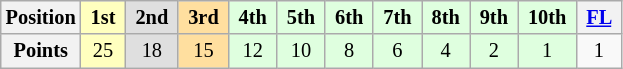<table class="wikitable" style="font-size:85%; text-align:center">
<tr>
<th>Position</th>
<td style="background:#ffffbf;"> <strong>1st</strong> </td>
<td style="background:#dfdfdf;"> <strong>2nd</strong> </td>
<td style="background:#ffdf9f;"> <strong>3rd</strong> </td>
<td style="background:#dfffdf;"> <strong>4th</strong> </td>
<td style="background:#dfffdf;"> <strong>5th</strong> </td>
<td style="background:#dfffdf;"> <strong>6th</strong> </td>
<td style="background:#dfffdf;"> <strong>7th</strong> </td>
<td style="background:#dfffdf;"> <strong>8th</strong> </td>
<td style="background:#dfffdf;"> <strong>9th</strong> </td>
<td style="background:#dfffdf;"> <strong>10th</strong> </td>
<th> <strong><a href='#'>FL</a></strong> </th>
</tr>
<tr>
<th>Points</th>
<td style="background:#ffffbf;">25</td>
<td style="background:#dfdfdf;">18</td>
<td style="background:#ffdf9f;">15</td>
<td style="background:#dfffdf;">12</td>
<td style="background:#dfffdf;">10</td>
<td style="background:#dfffdf;">8</td>
<td style="background:#dfffdf;">6</td>
<td style="background:#dfffdf;">4</td>
<td style="background:#dfffdf;">2</td>
<td style="background:#dfffdf;">1</td>
<td>1</td>
</tr>
</table>
